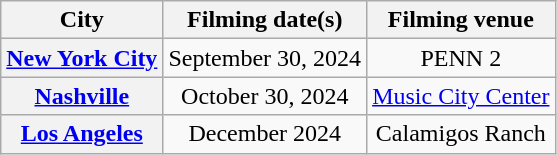<table class="wikitable sortable" style=" text-align:center">
<tr>
<th scope="col">City</th>
<th scope="col">Filming date(s)</th>
<th scope="col" class="unsortable">Filming venue</th>
</tr>
<tr>
<th scope="row"><a href='#'>New York City</a></th>
<td>September 30, 2024</td>
<td>PENN 2</td>
</tr>
<tr>
<th scope="row"><a href='#'>Nashville</a></th>
<td>October 30, 2024</td>
<td><a href='#'>Music City Center</a></td>
</tr>
<tr>
<th scope="row"><a href='#'>Los Angeles</a></th>
<td>December 2024</td>
<td>Calamigos Ranch</td>
</tr>
</table>
